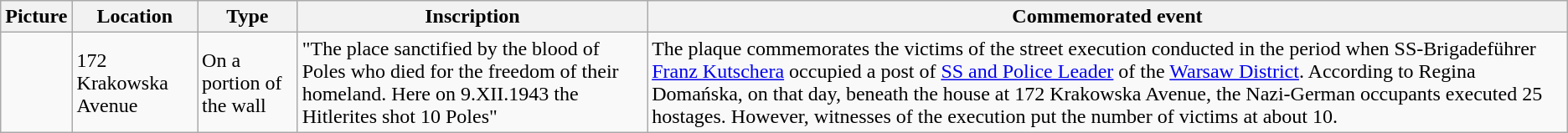<table class="wikitable sortable">
<tr>
<th scope="col">Picture</th>
<th scope="col">Location</th>
<th scope="col">Type</th>
<th scope="col">Inscription</th>
<th scope="col">Commemorated event</th>
</tr>
<tr>
<td></td>
<td>172 Krakowska Avenue</td>
<td>On a portion of the wall</td>
<td>"The place sanctified by the blood of Poles who died for the freedom of their homeland. Here on 9.XII.1943 the Hitlerites shot 10 Poles"</td>
<td>The plaque commemorates the victims of the street execution conducted in the period when SS-Brigadeführer <a href='#'>Franz Kutschera</a> occupied a post of <a href='#'>SS and Police Leader</a> of the <a href='#'>Warsaw District</a>. According to Regina Domańska, on that day, beneath the house at 172 Krakowska Avenue, the Nazi-German occupants executed 25 hostages. However, witnesses of the execution put the number of victims at about 10.</td>
</tr>
</table>
